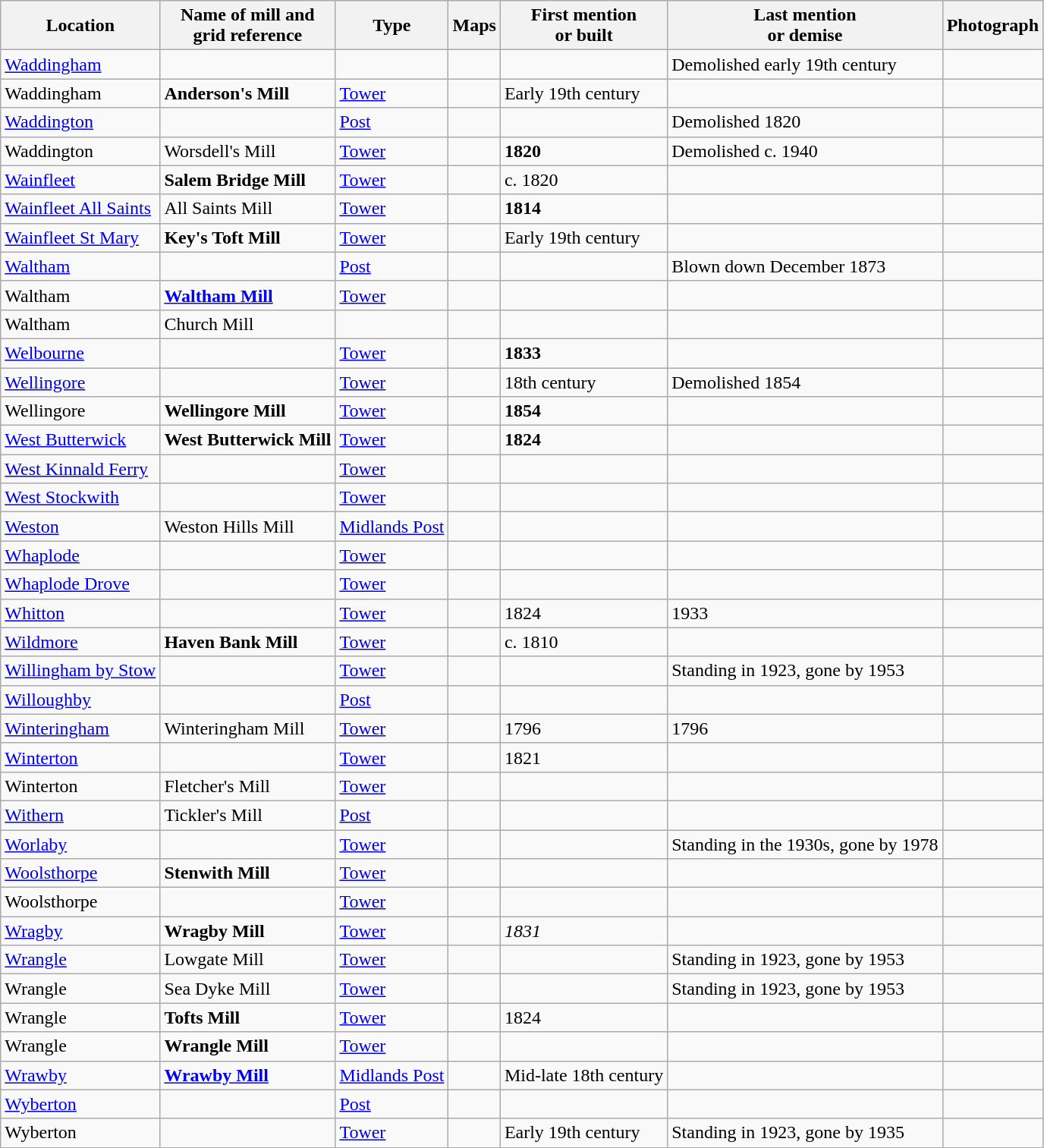<table class="wikitable">
<tr>
<th>Location</th>
<th>Name of mill and<br>grid reference</th>
<th>Type</th>
<th>Maps</th>
<th>First mention<br>or built</th>
<th>Last mention<br> or demise</th>
<th>Photograph</th>
</tr>
<tr>
<td><a href='#'>Waddingham</a></td>
<td></td>
<td></td>
<td></td>
<td></td>
<td>Demolished early 19th century</td>
<td></td>
</tr>
<tr>
<td>Waddingham</td>
<td><strong>Anderson's Mill</strong><br></td>
<td><a href='#'>Tower</a></td>
<td></td>
<td>Early 19th century</td>
<td></td>
<td></td>
</tr>
<tr>
<td><a href='#'>Waddington</a></td>
<td></td>
<td><a href='#'>Post</a></td>
<td></td>
<td></td>
<td>Demolished 1820</td>
<td></td>
</tr>
<tr>
<td>Waddington</td>
<td>Worsdell's Mill<br></td>
<td><a href='#'>Tower</a></td>
<td></td>
<td><strong>1820</strong></td>
<td>Demolished c. 1940<br></td>
<td></td>
</tr>
<tr>
<td><a href='#'>Wainfleet</a></td>
<td><strong>Salem Bridge Mill</strong><br></td>
<td><a href='#'>Tower</a></td>
<td></td>
<td>c. 1820</td>
<td></td>
<td></td>
</tr>
<tr>
<td><a href='#'>Wainfleet All Saints</a></td>
<td>All Saints Mill</td>
<td><a href='#'>Tower</a></td>
<td></td>
<td><strong>1814</strong></td>
<td></td>
<td></td>
</tr>
<tr>
<td><a href='#'>Wainfleet St Mary</a></td>
<td><strong>Key's Toft Mill</strong><br></td>
<td><a href='#'>Tower</a></td>
<td></td>
<td>Early 19th century</td>
<td></td>
<td></td>
</tr>
<tr>
<td><a href='#'>Waltham</a></td>
<td></td>
<td><a href='#'>Post</a></td>
<td></td>
<td></td>
<td>Blown down December 1873</td>
<td></td>
</tr>
<tr>
<td>Waltham</td>
<td><strong><a href='#'>Waltham Mill</a></strong><br></td>
<td><a href='#'>Tower</a></td>
<td></td>
<td></td>
<td></td>
<td></td>
</tr>
<tr>
<td>Waltham</td>
<td>Church Mill</td>
<td></td>
<td></td>
<td></td>
<td></td>
<td></td>
</tr>
<tr>
<td><a href='#'>Welbourne</a></td>
<td></td>
<td><a href='#'>Tower</a></td>
<td></td>
<td><strong>1833</strong></td>
<td></td>
<td></td>
</tr>
<tr>
<td><a href='#'>Wellingore</a></td>
<td></td>
<td><a href='#'>Tower</a></td>
<td></td>
<td>18th century</td>
<td>Demolished 1854</td>
<td></td>
</tr>
<tr>
<td>Wellingore</td>
<td><strong>Wellingore Mill</strong><br></td>
<td><a href='#'>Tower</a></td>
<td></td>
<td><strong>1854</strong></td>
<td></td>
<td></td>
</tr>
<tr>
<td><a href='#'>West Butterwick</a></td>
<td><strong>West Butterwick Mill</strong><br></td>
<td><a href='#'>Tower</a></td>
<td></td>
<td><strong>1824</strong></td>
<td></td>
<td></td>
</tr>
<tr>
<td><a href='#'>West Kinnald Ferry</a></td>
<td></td>
<td><a href='#'>Tower</a></td>
<td></td>
<td></td>
<td></td>
<td></td>
</tr>
<tr>
<td><a href='#'>West Stockwith</a></td>
<td></td>
<td><a href='#'>Tower</a></td>
<td></td>
<td></td>
<td></td>
<td></td>
</tr>
<tr>
<td><a href='#'>Weston</a></td>
<td>Weston Hills Mill</td>
<td><a href='#'>Midlands Post</a></td>
<td></td>
<td></td>
<td></td>
<td></td>
</tr>
<tr>
<td><a href='#'>Whaplode</a></td>
<td></td>
<td><a href='#'>Tower</a></td>
<td></td>
<td></td>
<td></td>
<td></td>
</tr>
<tr>
<td><a href='#'>Whaplode Drove</a></td>
<td></td>
<td><a href='#'>Tower</a></td>
<td></td>
<td></td>
<td></td>
<td></td>
</tr>
<tr>
<td><a href='#'>Whitton</a></td>
<td></td>
<td><a href='#'>Tower</a></td>
<td></td>
<td>1824</td>
<td>1933</td>
<td></td>
</tr>
<tr>
<td><a href='#'>Wildmore</a></td>
<td><strong>Haven Bank Mill</strong><br></td>
<td><a href='#'>Tower</a></td>
<td></td>
<td>c. 1810</td>
<td></td>
<td></td>
</tr>
<tr>
<td><a href='#'>Willingham by Stow</a></td>
<td></td>
<td><a href='#'>Tower</a></td>
<td></td>
<td></td>
<td>Standing in 1923, gone by 1953</td>
<td></td>
</tr>
<tr>
<td><a href='#'>Willoughby</a></td>
<td></td>
<td><a href='#'>Post</a></td>
<td></td>
<td></td>
<td></td>
<td></td>
</tr>
<tr>
<td><a href='#'>Winteringham</a></td>
<td>Winteringham Mill</td>
<td><a href='#'>Tower</a></td>
<td></td>
<td>1796</td>
<td>1796</td>
<td></td>
</tr>
<tr>
<td><a href='#'>Winterton</a></td>
<td></td>
<td><a href='#'>Tower</a></td>
<td></td>
<td>1821</td>
<td></td>
<td></td>
</tr>
<tr>
<td>Winterton</td>
<td>Fletcher's Mill</td>
<td><a href='#'>Tower</a></td>
<td></td>
<td></td>
<td></td>
<td></td>
</tr>
<tr>
<td><a href='#'>Withern</a></td>
<td>Tickler's Mill</td>
<td><a href='#'>Post</a></td>
<td></td>
<td></td>
<td></td>
<td></td>
</tr>
<tr>
<td><a href='#'>Worlaby</a></td>
<td></td>
<td><a href='#'>Tower</a></td>
<td></td>
<td></td>
<td>Standing in the 1930s, gone by 1978</td>
<td></td>
</tr>
<tr>
<td><a href='#'>Woolsthorpe</a></td>
<td><strong>Stenwith Mill</strong><br></td>
<td><a href='#'>Tower</a></td>
<td></td>
<td></td>
<td></td>
<td></td>
</tr>
<tr>
<td>Woolsthorpe</td>
<td></td>
<td><a href='#'>Tower</a></td>
<td></td>
<td></td>
<td></td>
<td></td>
</tr>
<tr>
<td><a href='#'>Wragby</a></td>
<td><strong>Wragby Mill</strong><br></td>
<td><a href='#'>Tower</a></td>
<td></td>
<td><em>1831</em></td>
<td></td>
<td></td>
</tr>
<tr>
<td><a href='#'>Wrangle</a></td>
<td>Lowgate Mill</td>
<td><a href='#'>Tower</a></td>
<td></td>
<td></td>
<td>Standing in 1923, gone by 1953</td>
<td></td>
</tr>
<tr>
<td>Wrangle</td>
<td>Sea Dyke Mill</td>
<td><a href='#'>Tower</a></td>
<td></td>
<td></td>
<td>Standing in 1923, gone by 1953</td>
<td></td>
</tr>
<tr>
<td>Wrangle</td>
<td><strong>Tofts Mill</strong><br></td>
<td><a href='#'>Tower</a></td>
<td></td>
<td>1824</td>
<td></td>
<td></td>
</tr>
<tr>
<td>Wrangle</td>
<td><strong>Wrangle Mill</strong><br></td>
<td><a href='#'>Tower</a></td>
<td></td>
<td></td>
<td></td>
<td></td>
</tr>
<tr>
<td><a href='#'>Wrawby</a></td>
<td><strong><a href='#'>Wrawby Mill</a></strong><br></td>
<td><a href='#'>Midlands Post</a></td>
<td></td>
<td>Mid-late 18th century</td>
<td></td>
<td></td>
</tr>
<tr>
<td><a href='#'>Wyberton</a></td>
<td></td>
<td><a href='#'>Post</a></td>
<td></td>
<td></td>
<td></td>
<td></td>
</tr>
<tr>
<td>Wyberton</td>
<td></td>
<td><a href='#'>Tower</a></td>
<td></td>
<td>Early 19th century</td>
<td>Standing in 1923, gone by 1935</td>
<td></td>
</tr>
</table>
